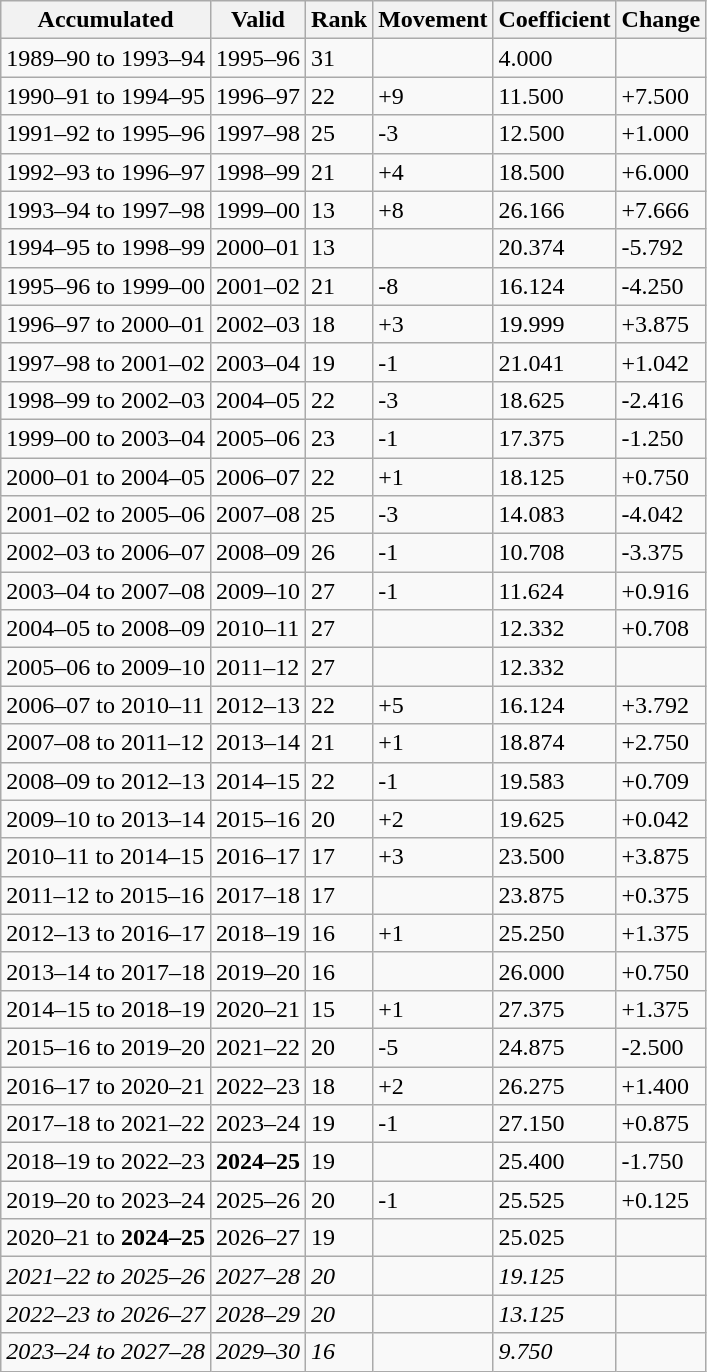<table class="wikitable sortable" style="font-size:95% style="text-align:center">
<tr>
<th>Accumulated</th>
<th>Valid</th>
<th>Rank</th>
<th>Movement</th>
<th>Coefficient</th>
<th>Change</th>
</tr>
<tr>
<td>1989–90 to 1993–94</td>
<td>1995–96</td>
<td>31</td>
<td></td>
<td>4.000</td>
<td></td>
</tr>
<tr>
<td>1990–91 to 1994–95</td>
<td>1996–97</td>
<td>22</td>
<td> +9</td>
<td>11.500</td>
<td> +7.500</td>
</tr>
<tr>
<td>1991–92 to 1995–96</td>
<td>1997–98</td>
<td>25</td>
<td> -3</td>
<td>12.500</td>
<td> +1.000</td>
</tr>
<tr>
<td>1992–93 to 1996–97</td>
<td>1998–99</td>
<td>21</td>
<td> +4</td>
<td>18.500</td>
<td> +6.000</td>
</tr>
<tr>
<td>1993–94 to 1997–98</td>
<td>1999–00</td>
<td>13</td>
<td> +8</td>
<td>26.166</td>
<td> +7.666</td>
</tr>
<tr>
<td>1994–95 to 1998–99</td>
<td>2000–01</td>
<td>13</td>
<td></td>
<td>20.374</td>
<td> -5.792</td>
</tr>
<tr>
<td>1995–96 to 1999–00</td>
<td>2001–02</td>
<td>21</td>
<td> -8</td>
<td>16.124</td>
<td> -4.250</td>
</tr>
<tr>
<td>1996–97 to 2000–01</td>
<td>2002–03</td>
<td>18</td>
<td> +3</td>
<td>19.999</td>
<td> +3.875</td>
</tr>
<tr>
<td>1997–98 to 2001–02</td>
<td>2003–04</td>
<td>19</td>
<td> -1</td>
<td>21.041</td>
<td> +1.042</td>
</tr>
<tr>
<td>1998–99 to 2002–03</td>
<td>2004–05</td>
<td>22</td>
<td> -3</td>
<td>18.625</td>
<td> -2.416</td>
</tr>
<tr>
<td>1999–00 to 2003–04</td>
<td>2005–06</td>
<td>23</td>
<td> -1</td>
<td>17.375</td>
<td> -1.250</td>
</tr>
<tr>
<td>2000–01 to 2004–05</td>
<td>2006–07</td>
<td>22</td>
<td> +1</td>
<td>18.125</td>
<td> +0.750</td>
</tr>
<tr>
<td>2001–02 to 2005–06</td>
<td>2007–08</td>
<td>25</td>
<td> -3</td>
<td>14.083</td>
<td> -4.042</td>
</tr>
<tr>
<td>2002–03 to 2006–07</td>
<td>2008–09</td>
<td>26</td>
<td> -1</td>
<td>10.708</td>
<td> -3.375</td>
</tr>
<tr>
<td>2003–04 to 2007–08</td>
<td>2009–10</td>
<td>27</td>
<td> -1</td>
<td>11.624</td>
<td> +0.916</td>
</tr>
<tr>
<td>2004–05 to 2008–09</td>
<td>2010–11</td>
<td>27</td>
<td></td>
<td>12.332</td>
<td> +0.708</td>
</tr>
<tr>
<td>2005–06 to 2009–10</td>
<td>2011–12</td>
<td>27</td>
<td></td>
<td>12.332</td>
<td></td>
</tr>
<tr>
<td>2006–07 to 2010–11</td>
<td>2012–13</td>
<td>22</td>
<td> +5</td>
<td>16.124</td>
<td> +3.792</td>
</tr>
<tr>
<td>2007–08 to 2011–12</td>
<td>2013–14</td>
<td>21</td>
<td> +1</td>
<td>18.874</td>
<td> +2.750</td>
</tr>
<tr>
<td>2008–09 to 2012–13</td>
<td>2014–15</td>
<td>22</td>
<td> -1</td>
<td>19.583</td>
<td> +0.709</td>
</tr>
<tr>
<td>2009–10 to 2013–14</td>
<td>2015–16</td>
<td>20</td>
<td> +2</td>
<td>19.625</td>
<td> +0.042</td>
</tr>
<tr>
<td>2010–11 to 2014–15</td>
<td>2016–17</td>
<td>17</td>
<td> +3</td>
<td>23.500</td>
<td> +3.875</td>
</tr>
<tr>
<td>2011–12 to 2015–16</td>
<td>2017–18</td>
<td>17</td>
<td></td>
<td>23.875</td>
<td> +0.375</td>
</tr>
<tr>
<td>2012–13 to 2016–17</td>
<td>2018–19</td>
<td>16</td>
<td> +1</td>
<td>25.250</td>
<td> +1.375</td>
</tr>
<tr>
<td>2013–14 to 2017–18</td>
<td>2019–20</td>
<td>16</td>
<td></td>
<td>26.000</td>
<td> +0.750</td>
</tr>
<tr>
<td>2014–15 to 2018–19</td>
<td>2020–21</td>
<td>15</td>
<td> +1</td>
<td>27.375</td>
<td> +1.375</td>
</tr>
<tr>
<td>2015–16 to 2019–20</td>
<td>2021–22</td>
<td>20</td>
<td> -5</td>
<td>24.875</td>
<td> -2.500</td>
</tr>
<tr>
<td>2016–17 to 2020–21</td>
<td>2022–23</td>
<td>18</td>
<td> +2</td>
<td>26.275</td>
<td> +1.400</td>
</tr>
<tr>
<td>2017–18 to 2021–22</td>
<td>2023–24</td>
<td>19</td>
<td> -1</td>
<td>27.150</td>
<td> +0.875</td>
</tr>
<tr>
<td>2018–19 to 2022–23</td>
<td><strong>2024–25</strong></td>
<td>19</td>
<td></td>
<td>25.400</td>
<td> -1.750</td>
</tr>
<tr>
<td>2019–20 to 2023–24</td>
<td>2025–26</td>
<td>20</td>
<td> -1</td>
<td>25.525</td>
<td> +0.125</td>
</tr>
<tr>
<td>2020–21 to <strong>2024–25</strong></td>
<td>2026–27</td>
<td>19</td>
<td></td>
<td>25.025</td>
<td></td>
</tr>
<tr>
<td><em>2021–22 to 2025–26</em></td>
<td><em>2027–28</em></td>
<td><em>20</em></td>
<td></td>
<td><em>19.125</em></td>
<td></td>
</tr>
<tr>
<td><em>2022–23 to 2026–27</em></td>
<td><em>2028–29</em></td>
<td><em>20</em></td>
<td></td>
<td><em>13.125</em></td>
<td></td>
</tr>
<tr>
<td><em>2023–24 to 2027–28</em></td>
<td><em>2029–30</em></td>
<td><em>16</em></td>
<td></td>
<td><em>9.750</em></td>
<td></td>
</tr>
</table>
